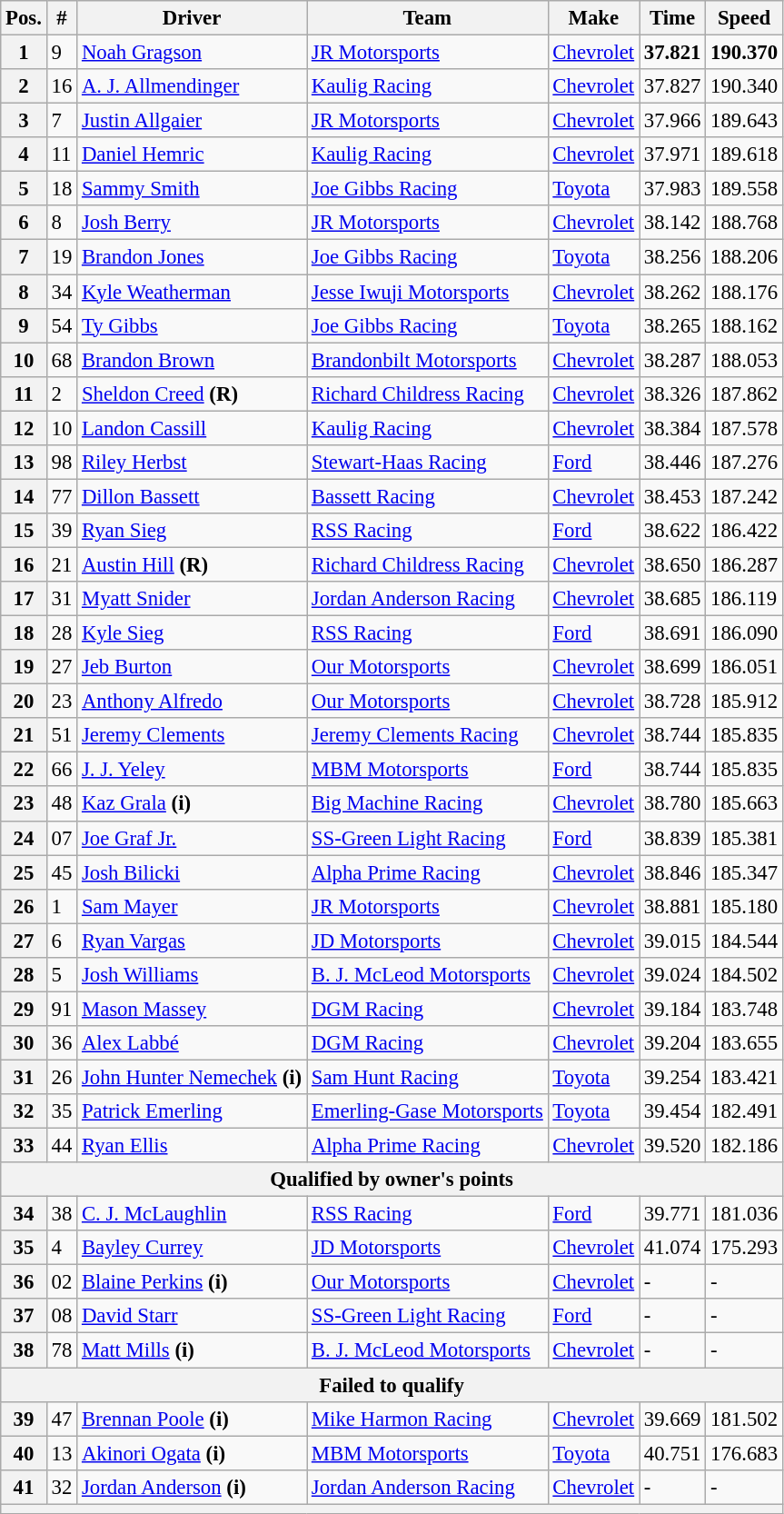<table class="wikitable" style="font-size:95%">
<tr>
<th>Pos.</th>
<th>#</th>
<th>Driver</th>
<th>Team</th>
<th>Make</th>
<th>Time</th>
<th>Speed</th>
</tr>
<tr>
<th>1</th>
<td>9</td>
<td><a href='#'>Noah Gragson</a></td>
<td><a href='#'>JR Motorsports</a></td>
<td><a href='#'>Chevrolet</a></td>
<td><strong>37.821</strong></td>
<td><strong>190.370</strong></td>
</tr>
<tr>
<th>2</th>
<td>16</td>
<td><a href='#'>A. J. Allmendinger</a></td>
<td><a href='#'>Kaulig Racing</a></td>
<td><a href='#'>Chevrolet</a></td>
<td>37.827</td>
<td>190.340</td>
</tr>
<tr>
<th>3</th>
<td>7</td>
<td><a href='#'>Justin Allgaier</a></td>
<td><a href='#'>JR Motorsports</a></td>
<td><a href='#'>Chevrolet</a></td>
<td>37.966</td>
<td>189.643</td>
</tr>
<tr>
<th>4</th>
<td>11</td>
<td><a href='#'>Daniel Hemric</a></td>
<td><a href='#'>Kaulig Racing</a></td>
<td><a href='#'>Chevrolet</a></td>
<td>37.971</td>
<td>189.618</td>
</tr>
<tr>
<th>5</th>
<td>18</td>
<td><a href='#'>Sammy Smith</a></td>
<td><a href='#'>Joe Gibbs Racing</a></td>
<td><a href='#'>Toyota</a></td>
<td>37.983</td>
<td>189.558</td>
</tr>
<tr>
<th>6</th>
<td>8</td>
<td><a href='#'>Josh Berry</a></td>
<td><a href='#'>JR Motorsports</a></td>
<td><a href='#'>Chevrolet</a></td>
<td>38.142</td>
<td>188.768</td>
</tr>
<tr>
<th>7</th>
<td>19</td>
<td><a href='#'>Brandon Jones</a></td>
<td><a href='#'>Joe Gibbs Racing</a></td>
<td><a href='#'>Toyota</a></td>
<td>38.256</td>
<td>188.206</td>
</tr>
<tr>
<th>8</th>
<td>34</td>
<td><a href='#'>Kyle Weatherman</a></td>
<td><a href='#'>Jesse Iwuji Motorsports</a></td>
<td><a href='#'>Chevrolet</a></td>
<td>38.262</td>
<td>188.176</td>
</tr>
<tr>
<th>9</th>
<td>54</td>
<td><a href='#'>Ty Gibbs</a></td>
<td><a href='#'>Joe Gibbs Racing</a></td>
<td><a href='#'>Toyota</a></td>
<td>38.265</td>
<td>188.162</td>
</tr>
<tr>
<th>10</th>
<td>68</td>
<td><a href='#'>Brandon Brown</a></td>
<td><a href='#'>Brandonbilt Motorsports</a></td>
<td><a href='#'>Chevrolet</a></td>
<td>38.287</td>
<td>188.053</td>
</tr>
<tr>
<th>11</th>
<td>2</td>
<td><a href='#'>Sheldon Creed</a> <strong>(R)</strong></td>
<td><a href='#'>Richard Childress Racing</a></td>
<td><a href='#'>Chevrolet</a></td>
<td>38.326</td>
<td>187.862</td>
</tr>
<tr>
<th>12</th>
<td>10</td>
<td><a href='#'>Landon Cassill</a></td>
<td><a href='#'>Kaulig Racing</a></td>
<td><a href='#'>Chevrolet</a></td>
<td>38.384</td>
<td>187.578</td>
</tr>
<tr>
<th>13</th>
<td>98</td>
<td><a href='#'>Riley Herbst</a></td>
<td><a href='#'>Stewart-Haas Racing</a></td>
<td><a href='#'>Ford</a></td>
<td>38.446</td>
<td>187.276</td>
</tr>
<tr>
<th>14</th>
<td>77</td>
<td><a href='#'>Dillon Bassett</a></td>
<td><a href='#'>Bassett Racing</a></td>
<td><a href='#'>Chevrolet</a></td>
<td>38.453</td>
<td>187.242</td>
</tr>
<tr>
<th>15</th>
<td>39</td>
<td><a href='#'>Ryan Sieg</a></td>
<td><a href='#'>RSS Racing</a></td>
<td><a href='#'>Ford</a></td>
<td>38.622</td>
<td>186.422</td>
</tr>
<tr>
<th>16</th>
<td>21</td>
<td><a href='#'>Austin Hill</a> <strong>(R)</strong></td>
<td><a href='#'>Richard Childress Racing</a></td>
<td><a href='#'>Chevrolet</a></td>
<td>38.650</td>
<td>186.287</td>
</tr>
<tr>
<th>17</th>
<td>31</td>
<td><a href='#'>Myatt Snider</a></td>
<td><a href='#'>Jordan Anderson Racing</a></td>
<td><a href='#'>Chevrolet</a></td>
<td>38.685</td>
<td>186.119</td>
</tr>
<tr>
<th>18</th>
<td>28</td>
<td><a href='#'>Kyle Sieg</a></td>
<td><a href='#'>RSS Racing</a></td>
<td><a href='#'>Ford</a></td>
<td>38.691</td>
<td>186.090</td>
</tr>
<tr>
<th>19</th>
<td>27</td>
<td><a href='#'>Jeb Burton</a></td>
<td><a href='#'>Our Motorsports</a></td>
<td><a href='#'>Chevrolet</a></td>
<td>38.699</td>
<td>186.051</td>
</tr>
<tr>
<th>20</th>
<td>23</td>
<td><a href='#'>Anthony Alfredo</a></td>
<td><a href='#'>Our Motorsports</a></td>
<td><a href='#'>Chevrolet</a></td>
<td>38.728</td>
<td>185.912</td>
</tr>
<tr>
<th>21</th>
<td>51</td>
<td><a href='#'>Jeremy Clements</a></td>
<td><a href='#'>Jeremy Clements Racing</a></td>
<td><a href='#'>Chevrolet</a></td>
<td>38.744</td>
<td>185.835</td>
</tr>
<tr>
<th>22</th>
<td>66</td>
<td><a href='#'>J. J. Yeley</a></td>
<td><a href='#'>MBM Motorsports</a></td>
<td><a href='#'>Ford</a></td>
<td>38.744</td>
<td>185.835</td>
</tr>
<tr>
<th>23</th>
<td>48</td>
<td><a href='#'>Kaz Grala</a> <strong>(i)</strong></td>
<td><a href='#'>Big Machine Racing</a></td>
<td><a href='#'>Chevrolet</a></td>
<td>38.780</td>
<td>185.663</td>
</tr>
<tr>
<th>24</th>
<td>07</td>
<td><a href='#'>Joe Graf Jr.</a></td>
<td><a href='#'>SS-Green Light Racing</a></td>
<td><a href='#'>Ford</a></td>
<td>38.839</td>
<td>185.381</td>
</tr>
<tr>
<th>25</th>
<td>45</td>
<td><a href='#'>Josh Bilicki</a></td>
<td><a href='#'>Alpha Prime Racing</a></td>
<td><a href='#'>Chevrolet</a></td>
<td>38.846</td>
<td>185.347</td>
</tr>
<tr>
<th>26</th>
<td>1</td>
<td><a href='#'>Sam Mayer</a></td>
<td><a href='#'>JR Motorsports</a></td>
<td><a href='#'>Chevrolet</a></td>
<td>38.881</td>
<td>185.180</td>
</tr>
<tr>
<th>27</th>
<td>6</td>
<td><a href='#'>Ryan Vargas</a></td>
<td><a href='#'>JD Motorsports</a></td>
<td><a href='#'>Chevrolet</a></td>
<td>39.015</td>
<td>184.544</td>
</tr>
<tr>
<th>28</th>
<td>5</td>
<td><a href='#'>Josh Williams</a></td>
<td><a href='#'>B. J. McLeod Motorsports</a></td>
<td><a href='#'>Chevrolet</a></td>
<td>39.024</td>
<td>184.502</td>
</tr>
<tr>
<th>29</th>
<td>91</td>
<td><a href='#'>Mason Massey</a></td>
<td><a href='#'>DGM Racing</a></td>
<td><a href='#'>Chevrolet</a></td>
<td>39.184</td>
<td>183.748</td>
</tr>
<tr>
<th>30</th>
<td>36</td>
<td><a href='#'>Alex Labbé</a></td>
<td><a href='#'>DGM Racing</a></td>
<td><a href='#'>Chevrolet</a></td>
<td>39.204</td>
<td>183.655</td>
</tr>
<tr>
<th>31</th>
<td>26</td>
<td><a href='#'>John Hunter Nemechek</a> <strong>(i)</strong></td>
<td><a href='#'>Sam Hunt Racing</a></td>
<td><a href='#'>Toyota</a></td>
<td>39.254</td>
<td>183.421</td>
</tr>
<tr>
<th>32</th>
<td>35</td>
<td><a href='#'>Patrick Emerling</a></td>
<td><a href='#'>Emerling-Gase Motorsports</a></td>
<td><a href='#'>Toyota</a></td>
<td>39.454</td>
<td>182.491</td>
</tr>
<tr>
<th>33</th>
<td>44</td>
<td><a href='#'>Ryan Ellis</a></td>
<td><a href='#'>Alpha Prime Racing</a></td>
<td><a href='#'>Chevrolet</a></td>
<td>39.520</td>
<td>182.186</td>
</tr>
<tr>
<th colspan="7">Qualified by owner's points</th>
</tr>
<tr>
<th>34</th>
<td>38</td>
<td><a href='#'>C. J. McLaughlin</a></td>
<td><a href='#'>RSS Racing</a></td>
<td><a href='#'>Ford</a></td>
<td>39.771</td>
<td>181.036</td>
</tr>
<tr>
<th>35</th>
<td>4</td>
<td><a href='#'>Bayley Currey</a></td>
<td><a href='#'>JD Motorsports</a></td>
<td><a href='#'>Chevrolet</a></td>
<td>41.074</td>
<td>175.293</td>
</tr>
<tr>
<th>36</th>
<td>02</td>
<td><a href='#'>Blaine Perkins</a> <strong>(i)</strong></td>
<td><a href='#'>Our Motorsports</a></td>
<td><a href='#'>Chevrolet</a></td>
<td>-</td>
<td>-</td>
</tr>
<tr>
<th>37</th>
<td>08</td>
<td><a href='#'>David Starr</a></td>
<td><a href='#'>SS-Green Light Racing</a></td>
<td><a href='#'>Ford</a></td>
<td>-</td>
<td>-</td>
</tr>
<tr>
<th>38</th>
<td>78</td>
<td><a href='#'>Matt Mills</a> <strong>(i)</strong></td>
<td><a href='#'>B. J. McLeod Motorsports</a></td>
<td><a href='#'>Chevrolet</a></td>
<td>-</td>
<td>-</td>
</tr>
<tr>
<th colspan="7">Failed to qualify</th>
</tr>
<tr>
<th>39</th>
<td>47</td>
<td><a href='#'>Brennan Poole</a> <strong>(i)</strong></td>
<td><a href='#'>Mike Harmon Racing</a></td>
<td><a href='#'>Chevrolet</a></td>
<td>39.669</td>
<td>181.502</td>
</tr>
<tr>
<th>40</th>
<td>13</td>
<td><a href='#'>Akinori Ogata</a> <strong>(i)</strong></td>
<td><a href='#'>MBM Motorsports</a></td>
<td><a href='#'>Toyota</a></td>
<td>40.751</td>
<td>176.683</td>
</tr>
<tr>
<th>41</th>
<td>32</td>
<td><a href='#'>Jordan Anderson</a> <strong>(i)</strong></td>
<td><a href='#'>Jordan Anderson Racing</a></td>
<td><a href='#'>Chevrolet</a></td>
<td>-</td>
<td>-</td>
</tr>
<tr>
<th colspan="7"></th>
</tr>
</table>
